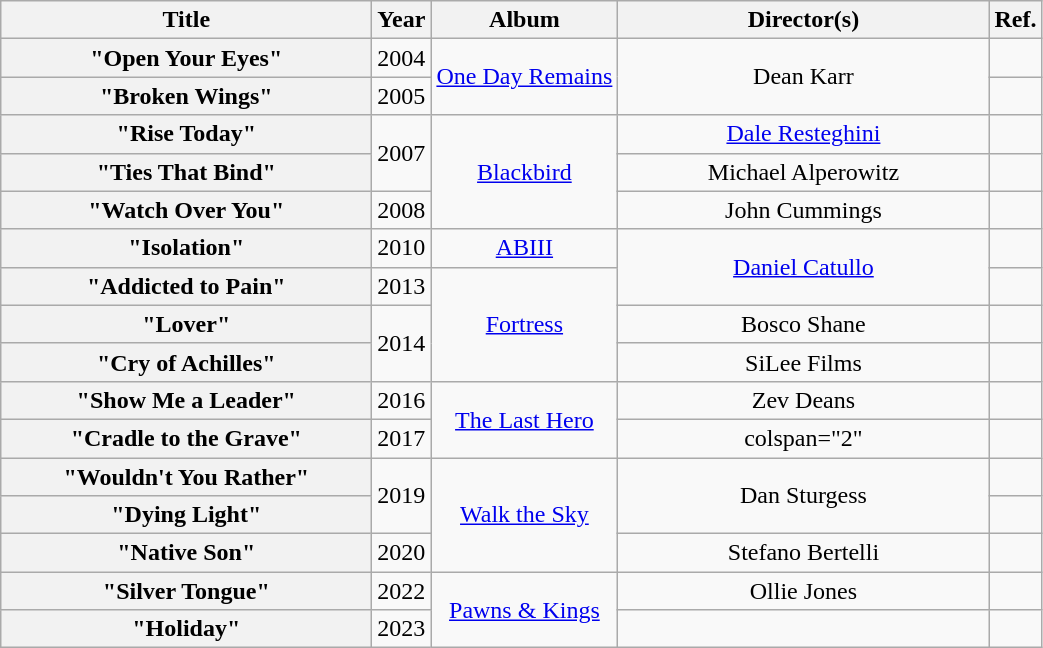<table class="wikitable plainrowheaders" style="text-align:center;">
<tr>
<th scope="col" style="width:15em;">Title</th>
<th scope="col">Year</th>
<th scope="col">Album</th>
<th scope="col" style="width:15em;">Director(s)</th>
<th scope="col">Ref.</th>
</tr>
<tr>
<th scope="row">"Open Your Eyes"</th>
<td>2004</td>
<td rowspan="2"><a href='#'>One Day Remains</a></td>
<td rowspan="2">Dean Karr</td>
<td></td>
</tr>
<tr>
<th scope="row">"Broken Wings"</th>
<td>2005</td>
<td></td>
</tr>
<tr>
<th scope="row">"Rise Today"</th>
<td rowspan="2">2007</td>
<td rowspan="3"><a href='#'>Blackbird</a></td>
<td><a href='#'>Dale Resteghini</a></td>
<td></td>
</tr>
<tr>
<th scope="row">"Ties That Bind"</th>
<td>Michael Alperowitz</td>
<td></td>
</tr>
<tr>
<th scope="row">"Watch Over You"</th>
<td>2008</td>
<td>John Cummings</td>
<td></td>
</tr>
<tr>
<th scope="row">"Isolation"</th>
<td>2010</td>
<td><a href='#'>ABIII</a></td>
<td rowspan="2"><a href='#'>Daniel Catullo</a></td>
<td></td>
</tr>
<tr>
<th scope="row">"Addicted to Pain"</th>
<td>2013</td>
<td rowspan="3"><a href='#'>Fortress</a></td>
<td></td>
</tr>
<tr>
<th scope="row">"Lover"</th>
<td rowspan="2">2014</td>
<td>Bosco Shane</td>
<td></td>
</tr>
<tr>
<th scope="row">"Cry of Achilles"</th>
<td>SiLee Films</td>
<td></td>
</tr>
<tr>
<th scope="row">"Show Me a Leader"</th>
<td>2016</td>
<td rowspan="2"><a href='#'>The Last Hero</a></td>
<td>Zev Deans</td>
<td></td>
</tr>
<tr>
<th scope="row">"Cradle to the Grave"</th>
<td>2017</td>
<td>colspan="2" </td>
</tr>
<tr>
<th scope="row">"Wouldn't You Rather"</th>
<td rowspan="2">2019</td>
<td rowspan="3"><a href='#'>Walk the Sky</a></td>
<td rowspan="2">Dan Sturgess</td>
<td></td>
</tr>
<tr>
<th scope="row">"Dying Light"</th>
<td></td>
</tr>
<tr>
<th scope="row">"Native Son"</th>
<td>2020</td>
<td>Stefano Bertelli</td>
<td></td>
</tr>
<tr>
<th scope="row">"Silver Tongue"</th>
<td>2022</td>
<td rowspan="2"><a href='#'>Pawns & Kings</a></td>
<td>Ollie Jones</td>
<td></td>
</tr>
<tr>
<th scope="row">"Holiday"</th>
<td>2023</td>
<td></td>
<td></td>
</tr>
</table>
